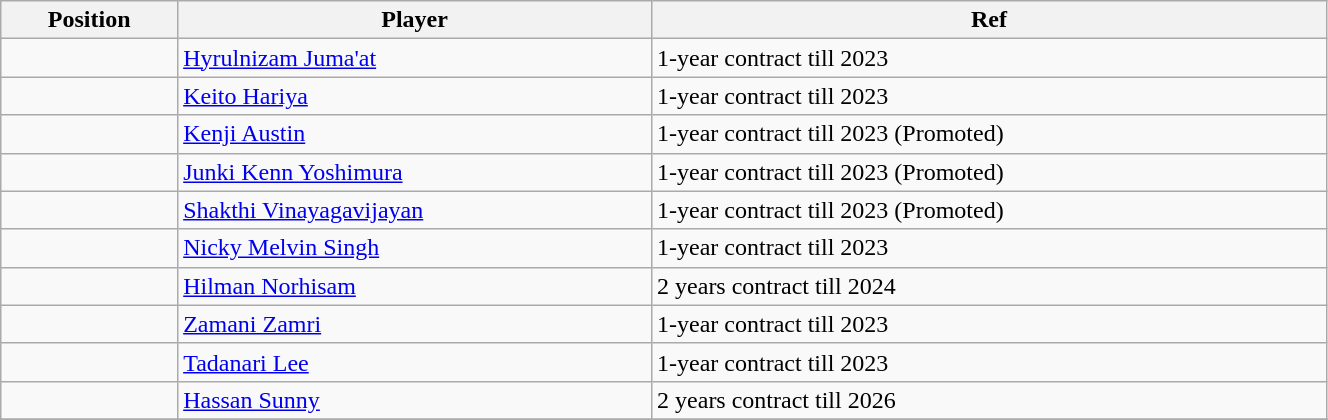<table class="wikitable sortable" style="width:70%; text-align:center; font-size:100%; text-align:left;">
<tr>
<th>Position</th>
<th>Player</th>
<th>Ref</th>
</tr>
<tr>
<td></td>
<td> <a href='#'>Hyrulnizam Juma'at</a></td>
<td>1-year contract till 2023 </td>
</tr>
<tr>
<td></td>
<td> <a href='#'>Keito Hariya</a></td>
<td>1-year contract till 2023 </td>
</tr>
<tr>
<td></td>
<td> <a href='#'>Kenji Austin</a></td>
<td>1-year contract till 2023 (Promoted) </td>
</tr>
<tr>
<td></td>
<td> <a href='#'>Junki Kenn Yoshimura</a></td>
<td>1-year contract till 2023 (Promoted) </td>
</tr>
<tr>
<td></td>
<td> <a href='#'>Shakthi Vinayagavijayan</a></td>
<td>1-year contract till 2023 (Promoted) </td>
</tr>
<tr>
<td></td>
<td> <a href='#'>Nicky Melvin Singh</a></td>
<td>1-year contract till 2023 </td>
</tr>
<tr>
<td></td>
<td> <a href='#'>Hilman Norhisam</a></td>
<td>2 years contract till 2024 </td>
</tr>
<tr>
<td></td>
<td> <a href='#'>Zamani Zamri</a></td>
<td>1-year contract till 2023 </td>
</tr>
<tr>
<td></td>
<td> <a href='#'>Tadanari Lee</a></td>
<td>1-year contract till 2023 </td>
</tr>
<tr>
<td></td>
<td> <a href='#'>Hassan Sunny</a></td>
<td>2 years contract till 2026 </td>
</tr>
<tr>
</tr>
</table>
